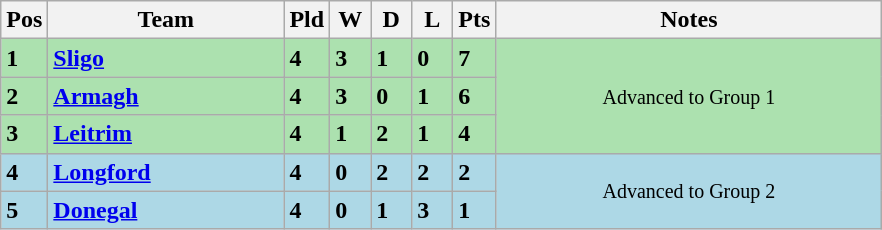<table class="wikitable" style="text-align: centre;">
<tr>
<th width=20>Pos</th>
<th width=150>Team</th>
<th width=20>Pld</th>
<th width=20>W</th>
<th width=20>D</th>
<th width=20>L</th>
<th width=20>Pts</th>
<th width=250>Notes</th>
</tr>
<tr style="background:#ACE1AF;">
<td><strong>1</strong></td>
<td align=left><strong> <a href='#'>Sligo</a> </strong></td>
<td><strong>4</strong></td>
<td><strong>3</strong></td>
<td><strong>1</strong></td>
<td><strong>0</strong></td>
<td><strong>7</strong></td>
<td rowspan=3 align=center><small> Advanced to Group 1</small></td>
</tr>
<tr style="background:#ACE1AF;">
<td><strong>2</strong></td>
<td align=left><strong> <a href='#'>Armagh</a> </strong></td>
<td><strong>4</strong></td>
<td><strong>3</strong></td>
<td><strong>0</strong></td>
<td><strong>1</strong></td>
<td><strong>6</strong></td>
</tr>
<tr style="background:#ACE1AF;">
<td><strong>3</strong></td>
<td align=left><strong> <a href='#'>Leitrim</a> </strong></td>
<td><strong>4</strong></td>
<td><strong>1</strong></td>
<td><strong>2</strong></td>
<td><strong>1</strong></td>
<td><strong>4</strong></td>
</tr>
<tr style="background:#ADD8E6;">
<td><strong>4</strong></td>
<td align=left><strong> <a href='#'>Longford</a> </strong></td>
<td><strong>4</strong></td>
<td><strong>0</strong></td>
<td><strong>2</strong></td>
<td><strong>2</strong></td>
<td><strong>2</strong></td>
<td rowspan=2 align=center><small> Advanced to Group 2</small></td>
</tr>
<tr style="background:#ADD8E6;">
<td><strong>5</strong></td>
<td align=left><strong> <a href='#'>Donegal</a> </strong></td>
<td><strong>4</strong></td>
<td><strong>0</strong></td>
<td><strong>1</strong></td>
<td><strong>3</strong></td>
<td><strong>1</strong></td>
</tr>
</table>
